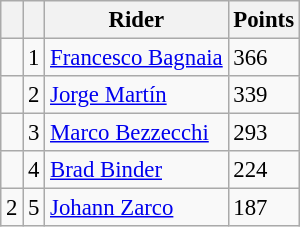<table class="wikitable" style="font-size: 95%;">
<tr>
<th></th>
<th></th>
<th>Rider</th>
<th>Points</th>
</tr>
<tr>
<td></td>
<td align=center>1</td>
<td> <a href='#'>Francesco Bagnaia</a></td>
<td align=left>366</td>
</tr>
<tr>
<td></td>
<td align=center>2</td>
<td> <a href='#'>Jorge Martín</a></td>
<td align=left>339</td>
</tr>
<tr>
<td></td>
<td align=center>3</td>
<td> <a href='#'>Marco Bezzecchi</a></td>
<td align=left>293</td>
</tr>
<tr>
<td></td>
<td align=center>4</td>
<td> <a href='#'>Brad Binder</a></td>
<td align=left>224</td>
</tr>
<tr>
<td> 2</td>
<td align=center>5</td>
<td> <a href='#'>Johann Zarco</a></td>
<td align=left>187</td>
</tr>
</table>
